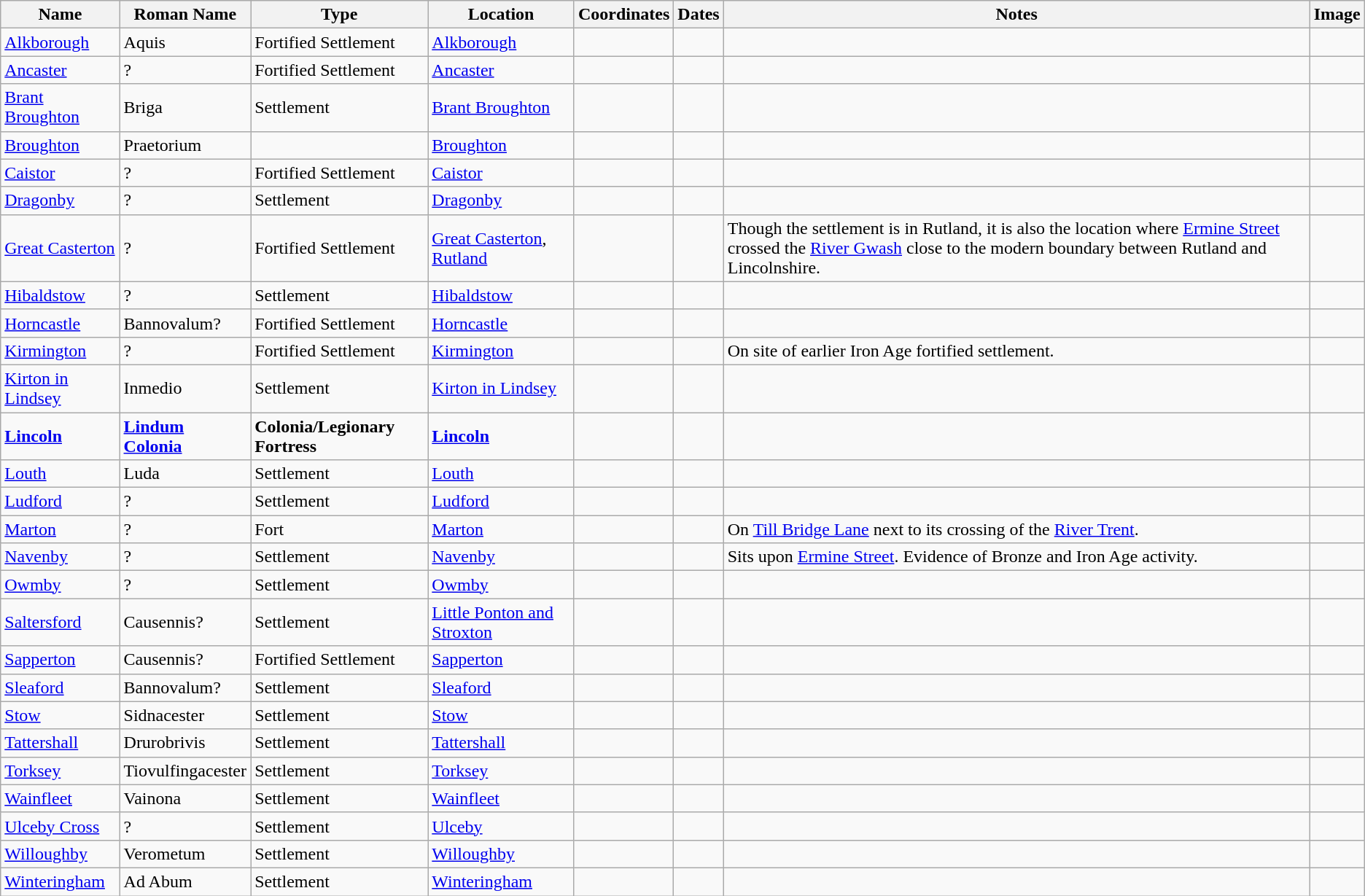<table class="wikitable sortable">
<tr>
<th>Name</th>
<th>Roman Name</th>
<th>Type</th>
<th>Location</th>
<th>Coordinates</th>
<th>Dates</th>
<th>Notes</th>
<th>Image</th>
</tr>
<tr>
<td><a href='#'>Alkborough</a></td>
<td>Aquis</td>
<td>Fortified Settlement</td>
<td><a href='#'>Alkborough</a></td>
<td></td>
<td></td>
<td></td>
<td></td>
</tr>
<tr>
<td><a href='#'>Ancaster</a></td>
<td>?</td>
<td>Fortified Settlement</td>
<td><a href='#'>Ancaster</a></td>
<td></td>
<td></td>
<td></td>
<td></td>
</tr>
<tr>
<td><a href='#'>Brant Broughton</a></td>
<td>Briga</td>
<td>Settlement</td>
<td><a href='#'>Brant Broughton</a></td>
<td></td>
<td></td>
<td></td>
<td></td>
</tr>
<tr>
<td><a href='#'>Broughton</a></td>
<td>Praetorium</td>
<td></td>
<td><a href='#'>Broughton</a></td>
<td></td>
<td></td>
<td></td>
<td></td>
</tr>
<tr>
<td><a href='#'>Caistor</a></td>
<td>?</td>
<td>Fortified Settlement</td>
<td><a href='#'>Caistor</a></td>
<td></td>
<td></td>
<td></td>
<td></td>
</tr>
<tr>
<td><a href='#'>Dragonby</a></td>
<td>?</td>
<td>Settlement</td>
<td><a href='#'>Dragonby</a></td>
<td></td>
<td></td>
<td></td>
<td></td>
</tr>
<tr>
<td><a href='#'>Great Casterton</a></td>
<td>?</td>
<td>Fortified Settlement</td>
<td><a href='#'>Great Casterton</a>, <a href='#'>Rutland</a></td>
<td></td>
<td></td>
<td>Though the settlement is in Rutland, it is also the location where <a href='#'>Ermine Street</a> crossed the <a href='#'>River Gwash</a> close to the modern boundary between Rutland and Lincolnshire.</td>
<td></td>
</tr>
<tr>
<td><a href='#'>Hibaldstow</a></td>
<td>?</td>
<td>Settlement</td>
<td><a href='#'>Hibaldstow</a></td>
<td></td>
<td></td>
<td></td>
<td></td>
</tr>
<tr>
<td><a href='#'>Horncastle</a></td>
<td>Bannovalum?</td>
<td>Fortified Settlement</td>
<td><a href='#'>Horncastle</a></td>
<td></td>
<td></td>
<td></td>
<td></td>
</tr>
<tr>
<td><a href='#'>Kirmington</a></td>
<td>?</td>
<td>Fortified Settlement</td>
<td><a href='#'>Kirmington</a></td>
<td></td>
<td></td>
<td>On site of earlier Iron Age fortified settlement.</td>
<td></td>
</tr>
<tr>
<td><a href='#'>Kirton in Lindsey</a></td>
<td>Inmedio</td>
<td>Settlement</td>
<td><a href='#'>Kirton in Lindsey</a></td>
<td></td>
<td></td>
<td></td>
<td></td>
</tr>
<tr>
<td><a href='#'><strong>Lincoln</strong></a></td>
<td><strong><a href='#'>Lindum Colonia</a></strong></td>
<td><strong>Colonia/Legionary Fortress</strong></td>
<td><a href='#'><strong>Lincoln</strong></a></td>
<td></td>
<td></td>
<td></td>
<td></td>
</tr>
<tr>
<td><a href='#'>Louth</a></td>
<td>Luda</td>
<td>Settlement</td>
<td><a href='#'>Louth</a></td>
<td></td>
<td></td>
<td></td>
<td></td>
</tr>
<tr>
<td><a href='#'>Ludford</a></td>
<td>?</td>
<td>Settlement</td>
<td><a href='#'>Ludford</a></td>
<td></td>
<td></td>
<td></td>
<td></td>
</tr>
<tr>
<td><a href='#'>Marton</a></td>
<td>?</td>
<td>Fort</td>
<td><a href='#'>Marton</a></td>
<td></td>
<td></td>
<td>On <a href='#'>Till Bridge Lane</a> next to its crossing of the <a href='#'>River Trent</a>.</td>
<td></td>
</tr>
<tr>
<td><a href='#'>Navenby</a></td>
<td>?</td>
<td>Settlement</td>
<td><a href='#'>Navenby</a></td>
<td></td>
<td></td>
<td>Sits upon <a href='#'>Ermine Street</a>. Evidence of Bronze and Iron Age activity.</td>
<td></td>
</tr>
<tr>
<td><a href='#'>Owmby</a></td>
<td>?</td>
<td>Settlement</td>
<td><a href='#'>Owmby</a></td>
<td></td>
<td></td>
<td></td>
<td></td>
</tr>
<tr>
<td><a href='#'>Saltersford</a></td>
<td>Causennis?</td>
<td>Settlement</td>
<td><a href='#'>Little Ponton and Stroxton</a></td>
<td></td>
<td></td>
<td></td>
<td></td>
</tr>
<tr>
<td><a href='#'>Sapperton</a></td>
<td>Causennis?</td>
<td>Fortified Settlement</td>
<td><a href='#'>Sapperton</a></td>
<td></td>
<td></td>
<td></td>
<td></td>
</tr>
<tr>
<td><a href='#'>Sleaford</a></td>
<td>Bannovalum?</td>
<td>Settlement</td>
<td><a href='#'>Sleaford</a></td>
<td></td>
<td></td>
<td></td>
<td></td>
</tr>
<tr>
<td><a href='#'>Stow</a></td>
<td>Sidnacester</td>
<td>Settlement</td>
<td><a href='#'>Stow</a></td>
<td></td>
<td></td>
<td></td>
<td></td>
</tr>
<tr>
<td><a href='#'>Tattershall</a></td>
<td>Drurobrivis</td>
<td>Settlement</td>
<td><a href='#'>Tattershall</a></td>
<td></td>
<td></td>
<td></td>
<td></td>
</tr>
<tr>
<td><a href='#'>Torksey</a></td>
<td>Tiovulfingacester</td>
<td>Settlement</td>
<td><a href='#'>Torksey</a></td>
<td></td>
<td></td>
<td></td>
<td></td>
</tr>
<tr>
<td><a href='#'>Wainfleet</a></td>
<td>Vainona</td>
<td>Settlement</td>
<td><a href='#'>Wainfleet</a></td>
<td></td>
<td></td>
<td></td>
<td></td>
</tr>
<tr>
<td><a href='#'>Ulceby Cross</a></td>
<td>?</td>
<td>Settlement</td>
<td><a href='#'>Ulceby</a></td>
<td></td>
<td></td>
<td></td>
<td></td>
</tr>
<tr>
<td><a href='#'>Willoughby</a></td>
<td>Verometum</td>
<td>Settlement</td>
<td><a href='#'>Willoughby</a></td>
<td></td>
<td></td>
<td></td>
<td></td>
</tr>
<tr>
<td><a href='#'>Winteringham</a></td>
<td>Ad Abum</td>
<td>Settlement</td>
<td><a href='#'>Winteringham</a></td>
<td></td>
<td></td>
<td></td>
<td></td>
</tr>
</table>
